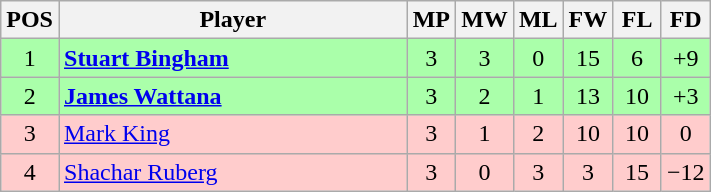<table class="wikitable" style="text-align: center;">
<tr>
<th width=25>POS</th>
<th width=225>Player</th>
<th width=25>MP</th>
<th width=25>MW</th>
<th width=25>ML</th>
<th width=25>FW</th>
<th width=25>FL</th>
<th width=25>FD</th>
</tr>
<tr style="background:#afa;">
<td>1</td>
<td style="text-align:left;"> <strong><a href='#'>Stuart Bingham</a></strong></td>
<td>3</td>
<td>3</td>
<td>0</td>
<td>15</td>
<td>6</td>
<td>+9</td>
</tr>
<tr style="background:#afa;">
<td>2</td>
<td style="text-align:left;"> <strong><a href='#'>James Wattana</a></strong></td>
<td>3</td>
<td>2</td>
<td>1</td>
<td>13</td>
<td>10</td>
<td>+3</td>
</tr>
<tr style="background:#fcc;">
<td>3</td>
<td style="text-align:left;"> <a href='#'>Mark King</a></td>
<td>3</td>
<td>1</td>
<td>2</td>
<td>10</td>
<td>10</td>
<td>0</td>
</tr>
<tr style="background:#fcc;">
<td>4</td>
<td style="text-align:left;"> <a href='#'>Shachar Ruberg</a></td>
<td>3</td>
<td>0</td>
<td>3</td>
<td>3</td>
<td>15</td>
<td>−12</td>
</tr>
</table>
